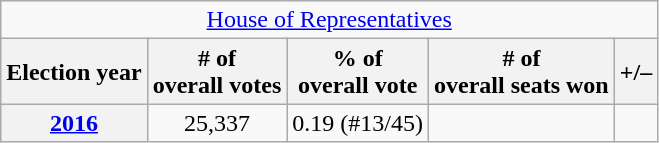<table class=wikitable>
<tr>
<td colspan=5 align=center><a href='#'>House of Representatives</a></td>
</tr>
<tr>
<th>Election year</th>
<th># of<br>overall votes</th>
<th>% of<br>overall vote</th>
<th># of<br>overall seats won</th>
<th>+/–</th>
</tr>
<tr>
<th><a href='#'>2016</a></th>
<td align=center>25,337</td>
<td align=center>0.19 (#13/45)</td>
<td align=center></td>
<td align=center></td>
</tr>
</table>
